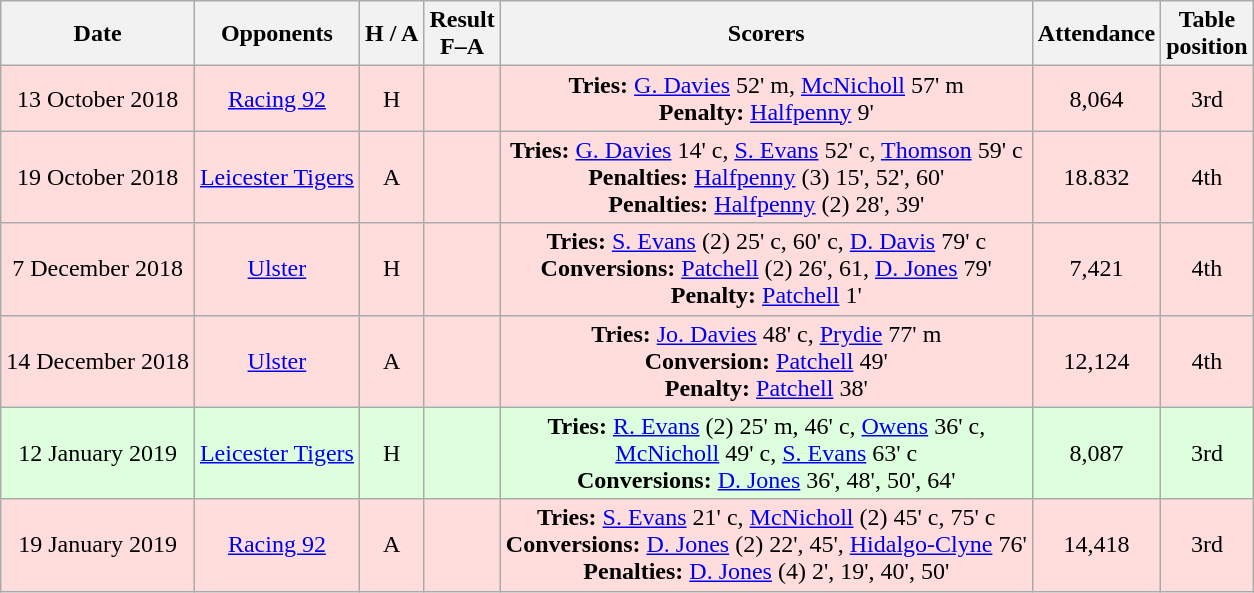<table class="wikitable" style="text-align:center">
<tr>
<th>Date</th>
<th>Opponents</th>
<th>H / A</th>
<th>Result<br>F–A</th>
<th>Scorers</th>
<th>Attendance</th>
<th>Table<br>position</th>
</tr>
<tr bgcolor="ffdddd">
<td>13 October 2018</td>
<td><a href='#'>Racing 92</a></td>
<td>H</td>
<td></td>
<td><strong>Tries:</strong> <a href='#'>G. Davies</a> 52' m, <a href='#'>McNicholl</a> 57' m <br> <strong>Penalty:</strong> <a href='#'>Halfpenny</a> 9'</td>
<td>8,064</td>
<td>3rd</td>
</tr>
<tr bgcolor="ffdddd">
<td>19 October 2018</td>
<td><a href='#'>Leicester Tigers</a></td>
<td>A</td>
<td></td>
<td><strong>Tries:</strong> <a href='#'>G. Davies</a> 14' c, <a href='#'>S. Evans</a> 52' c, <a href='#'>Thomson</a> 59' c <br> <strong>Penalties:</strong> <a href='#'>Halfpenny</a> (3) 15', 52', 60' <br> <strong>Penalties:</strong> <a href='#'>Halfpenny</a> (2) 28', 39'</td>
<td>18.832</td>
<td>4th</td>
</tr>
<tr bgcolor="ffdddd">
<td>7 December 2018</td>
<td><a href='#'>Ulster</a></td>
<td>H</td>
<td></td>
<td><strong>Tries:</strong> <a href='#'>S. Evans</a> (2) 25' c, 60' c, <a href='#'>D. Davis</a> 79' c <br> <strong>Conversions:</strong> <a href='#'>Patchell</a> (2) 26', 61, <a href='#'>D. Jones</a> 79' <br> <strong>Penalty:</strong> <a href='#'>Patchell</a> 1'</td>
<td>7,421</td>
<td>4th</td>
</tr>
<tr bgcolor="ffdddd">
<td>14 December 2018</td>
<td><a href='#'>Ulster</a></td>
<td>A</td>
<td></td>
<td><strong>Tries:</strong> <a href='#'>Jo. Davies</a> 48' c, <a href='#'>Prydie</a> 77' m <br> <strong>Conversion:</strong> <a href='#'>Patchell</a> 49' <br> <strong>Penalty:</strong> <a href='#'>Patchell</a> 38'</td>
<td>12,124</td>
<td>4th</td>
</tr>
<tr bgcolor="ddffdd">
<td>12 January 2019</td>
<td><a href='#'>Leicester Tigers</a></td>
<td>H</td>
<td></td>
<td><strong>Tries:</strong> <a href='#'>R. Evans</a> (2) 25' m, 46' c, <a href='#'>Owens</a> 36' c, <br><a href='#'>McNicholl</a> 49' c, <a href='#'>S. Evans</a> 63' c <br> <strong>Conversions:</strong> <a href='#'>D. Jones</a> 36', 48', 50', 64'</td>
<td>8,087</td>
<td>3rd</td>
</tr>
<tr bgcolor="ffdddd">
<td>19 January 2019</td>
<td><a href='#'>Racing 92</a></td>
<td>A</td>
<td></td>
<td><strong>Tries:</strong> <a href='#'>S. Evans</a> 21' c, <a href='#'>McNicholl</a> (2) 45' c, 75' c<br><strong>Conversions:</strong> <a href='#'>D. Jones</a> (2) 22', 45', <a href='#'>Hidalgo-Clyne</a> 76'<br><strong>Penalties:</strong> <a href='#'>D. Jones</a> (4) 2', 19', 40', 50'</td>
<td>14,418</td>
<td>3rd</td>
</tr>
</table>
